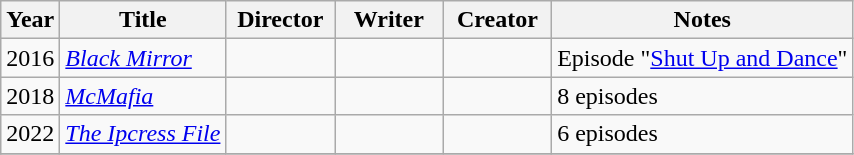<table class="wikitable">
<tr>
<th>Year</th>
<th>Title</th>
<th width=65>Director</th>
<th width=65>Writer</th>
<th width=65>Creator</th>
<th>Notes</th>
</tr>
<tr>
<td>2016</td>
<td><em><a href='#'>Black Mirror</a></em></td>
<td></td>
<td></td>
<td></td>
<td>Episode "<a href='#'>Shut Up and Dance</a>"</td>
</tr>
<tr>
<td>2018</td>
<td><em><a href='#'>McMafia</a></em></td>
<td></td>
<td></td>
<td></td>
<td>8 episodes</td>
</tr>
<tr>
<td>2022</td>
<td><em><a href='#'>The Ipcress File</a></em></td>
<td></td>
<td></td>
<td></td>
<td>6 episodes</td>
</tr>
<tr>
</tr>
</table>
